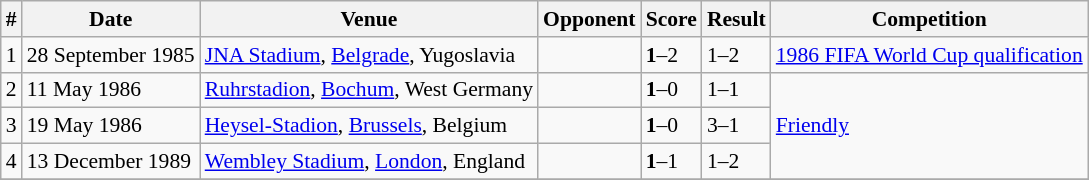<table class="wikitable collapsible collapsed" style="font-size:90%">
<tr>
<th>#</th>
<th>Date</th>
<th>Venue</th>
<th>Opponent</th>
<th>Score</th>
<th>Result</th>
<th>Competition</th>
</tr>
<tr>
<td>1</td>
<td>28 September 1985</td>
<td><a href='#'>JNA Stadium</a>, <a href='#'>Belgrade</a>, Yugoslavia</td>
<td></td>
<td><strong>1</strong>–2</td>
<td>1–2</td>
<td><a href='#'>1986 FIFA World Cup qualification</a></td>
</tr>
<tr>
<td>2</td>
<td>11 May 1986</td>
<td><a href='#'>Ruhrstadion</a>, <a href='#'>Bochum</a>, West Germany</td>
<td></td>
<td><strong>1</strong>–0</td>
<td>1–1</td>
<td rowspan = "3"><a href='#'>Friendly</a></td>
</tr>
<tr>
<td>3</td>
<td>19 May 1986</td>
<td><a href='#'>Heysel-Stadion</a>, <a href='#'>Brussels</a>, Belgium</td>
<td></td>
<td><strong>1</strong>–0</td>
<td>3–1</td>
</tr>
<tr>
<td>4</td>
<td>13 December 1989</td>
<td><a href='#'>Wembley Stadium</a>, <a href='#'>London</a>, England</td>
<td></td>
<td><strong>1</strong>–1</td>
<td>1–2</td>
</tr>
<tr>
</tr>
</table>
